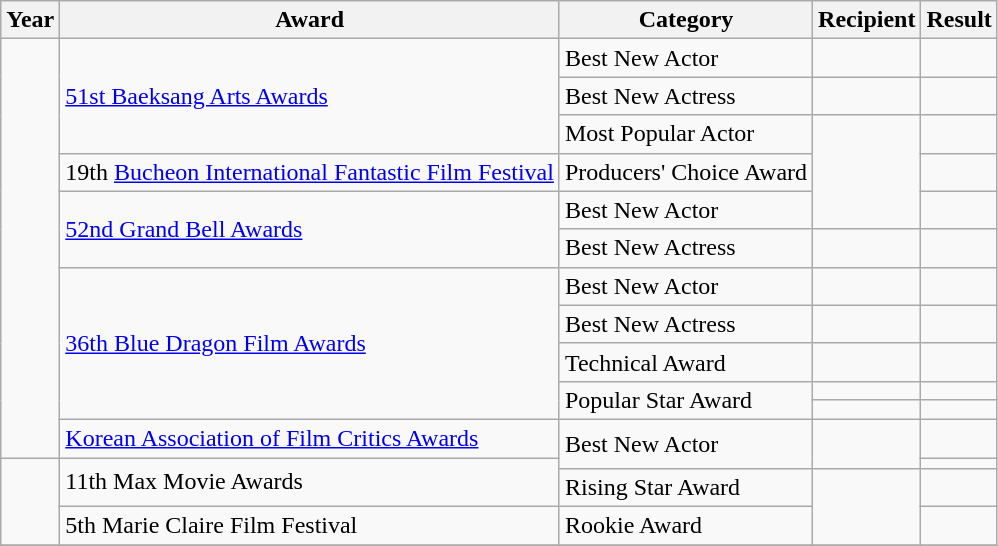<table class="wikitable">
<tr>
<th>Year</th>
<th>Award</th>
<th>Category</th>
<th>Recipient</th>
<th>Result</th>
</tr>
<tr>
<td rowspan="12"></td>
<td rowspan="3"><a href='#'>51st Baeksang Arts Awards</a></td>
<td>Best New Actor</td>
<td></td>
<td></td>
</tr>
<tr>
<td>Best New Actress</td>
<td></td>
<td></td>
</tr>
<tr>
<td>Most Popular Actor</td>
<td rowspan="3"></td>
<td></td>
</tr>
<tr>
<td>19th <a href='#'>Bucheon International Fantastic Film Festival</a></td>
<td>Producers' Choice Award</td>
<td></td>
</tr>
<tr>
<td rowspan="2"><a href='#'>52nd Grand Bell Awards</a></td>
<td>Best New Actor</td>
<td></td>
</tr>
<tr>
<td>Best New Actress</td>
<td></td>
<td></td>
</tr>
<tr>
<td rowspan="5"><a href='#'>36th Blue Dragon Film Awards</a></td>
<td>Best New Actor</td>
<td></td>
<td></td>
</tr>
<tr>
<td>Best New Actress</td>
<td></td>
<td></td>
</tr>
<tr>
<td>Technical Award</td>
<td></td>
<td></td>
</tr>
<tr>
<td rowspan="2">Popular Star Award</td>
<td></td>
<td></td>
</tr>
<tr>
<td></td>
<td></td>
</tr>
<tr>
<td><a href='#'>Korean Association of Film Critics Awards</a></td>
<td rowspan="2">Best New Actor</td>
<td rowspan="2"></td>
<td></td>
</tr>
<tr>
<td rowspan="3"></td>
<td rowspan="2">11th Max Movie Awards</td>
<td></td>
</tr>
<tr>
<td>Rising Star Award</td>
<td rowspan="2"></td>
<td></td>
</tr>
<tr>
<td>5th Marie Claire Film Festival</td>
<td>Rookie Award</td>
<td></td>
</tr>
<tr>
</tr>
</table>
